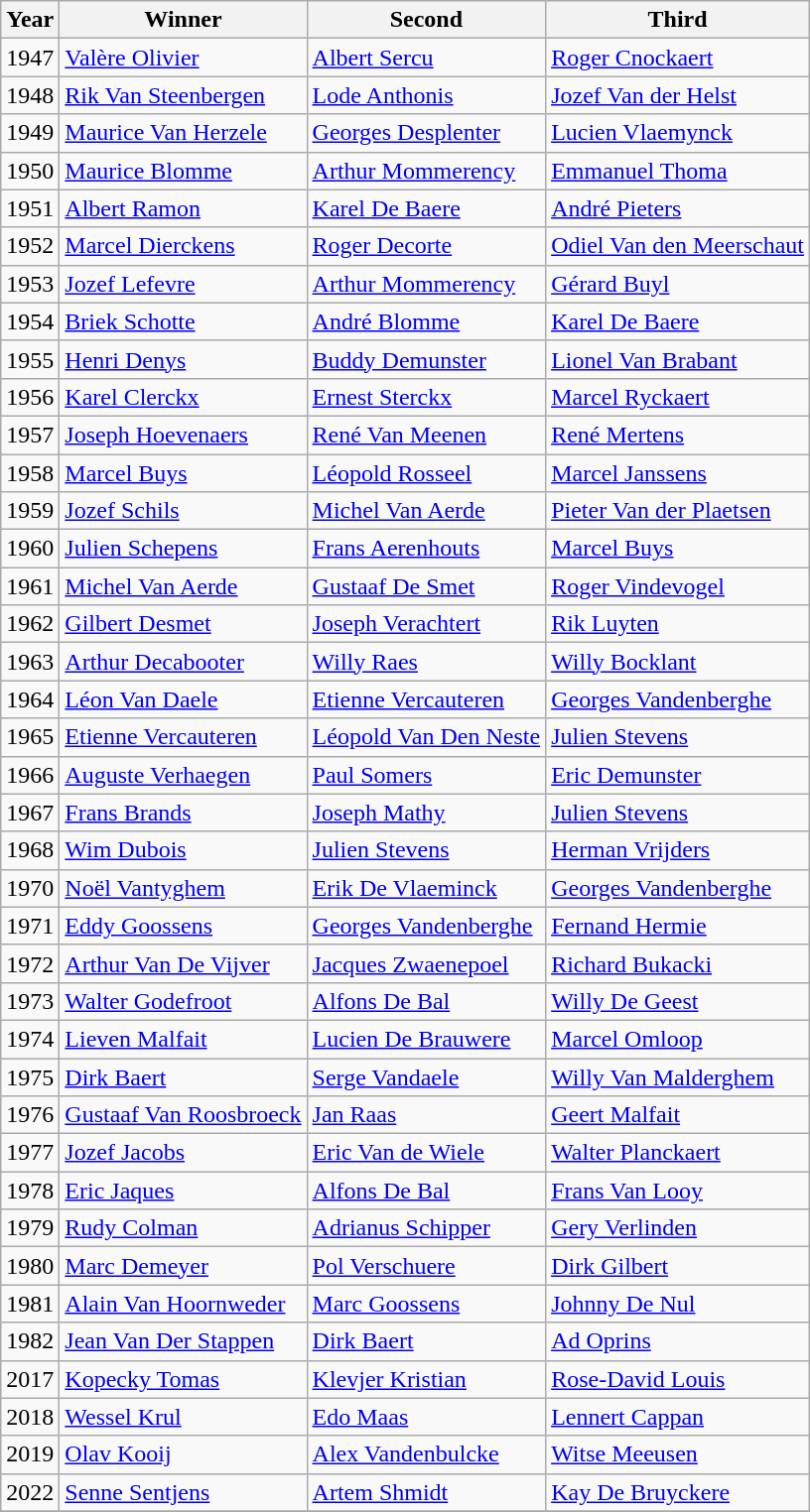<table class="wikitable">
<tr>
<th>Year</th>
<th>Winner</th>
<th>Second</th>
<th>Third</th>
</tr>
<tr>
<td>1947</td>
<td> <a href='#'>Valère Olivier</a></td>
<td> <a href='#'>Albert Sercu</a></td>
<td> <a href='#'>Roger Cnockaert</a></td>
</tr>
<tr>
<td>1948</td>
<td> <a href='#'>Rik Van Steenbergen</a></td>
<td> <a href='#'>Lode Anthonis</a></td>
<td> <a href='#'>Jozef Van der Helst</a></td>
</tr>
<tr>
<td>1949</td>
<td> <a href='#'>Maurice Van Herzele</a></td>
<td> <a href='#'>Georges Desplenter</a></td>
<td> <a href='#'>Lucien Vlaemynck</a></td>
</tr>
<tr>
<td>1950</td>
<td> <a href='#'>Maurice Blomme</a></td>
<td> <a href='#'>Arthur Mommerency</a></td>
<td> <a href='#'>Emmanuel Thoma</a></td>
</tr>
<tr>
<td>1951</td>
<td> <a href='#'>Albert Ramon</a></td>
<td> <a href='#'>Karel De Baere</a></td>
<td> <a href='#'>André Pieters</a></td>
</tr>
<tr>
<td>1952</td>
<td> <a href='#'>Marcel Dierckens</a></td>
<td> <a href='#'>Roger Decorte</a></td>
<td> <a href='#'>Odiel Van den Meerschaut</a></td>
</tr>
<tr>
<td>1953</td>
<td> <a href='#'>Jozef Lefevre</a></td>
<td> <a href='#'>Arthur Mommerency</a></td>
<td> <a href='#'>Gérard Buyl</a></td>
</tr>
<tr>
<td>1954</td>
<td> <a href='#'>Briek Schotte</a></td>
<td> <a href='#'>André Blomme</a></td>
<td> <a href='#'>Karel De Baere</a></td>
</tr>
<tr>
<td>1955</td>
<td> <a href='#'>Henri Denys</a></td>
<td> <a href='#'>Buddy Demunster</a></td>
<td> <a href='#'>Lionel Van Brabant</a></td>
</tr>
<tr>
<td>1956</td>
<td> <a href='#'>Karel Clerckx</a></td>
<td> <a href='#'>Ernest Sterckx</a></td>
<td> <a href='#'>Marcel Ryckaert</a></td>
</tr>
<tr>
<td>1957</td>
<td> <a href='#'>Joseph Hoevenaers</a></td>
<td> <a href='#'>René Van Meenen</a></td>
<td> <a href='#'>René Mertens</a></td>
</tr>
<tr>
<td>1958</td>
<td> <a href='#'>Marcel Buys</a></td>
<td> <a href='#'>Léopold Rosseel</a></td>
<td> <a href='#'>Marcel Janssens</a></td>
</tr>
<tr>
<td>1959</td>
<td> <a href='#'>Jozef Schils</a></td>
<td> <a href='#'>Michel Van Aerde</a></td>
<td> <a href='#'>Pieter Van der Plaetsen</a></td>
</tr>
<tr>
<td>1960</td>
<td> <a href='#'>Julien Schepens</a></td>
<td> <a href='#'>Frans Aerenhouts</a></td>
<td> <a href='#'>Marcel Buys</a></td>
</tr>
<tr>
<td>1961</td>
<td> <a href='#'>Michel Van Aerde</a></td>
<td> <a href='#'>Gustaaf De Smet</a></td>
<td> <a href='#'>Roger Vindevogel</a></td>
</tr>
<tr>
<td>1962</td>
<td> <a href='#'>Gilbert Desmet</a></td>
<td> <a href='#'>Joseph Verachtert</a></td>
<td> <a href='#'>Rik Luyten</a></td>
</tr>
<tr>
<td>1963</td>
<td> <a href='#'>Arthur Decabooter</a></td>
<td> <a href='#'>Willy Raes</a></td>
<td> <a href='#'>Willy Bocklant</a></td>
</tr>
<tr>
<td>1964</td>
<td> <a href='#'>Léon Van Daele</a></td>
<td> <a href='#'>Etienne Vercauteren</a></td>
<td> <a href='#'>Georges Vandenberghe</a></td>
</tr>
<tr>
<td>1965</td>
<td> <a href='#'>Etienne Vercauteren</a></td>
<td> <a href='#'>Léopold Van Den Neste</a></td>
<td> <a href='#'>Julien Stevens</a></td>
</tr>
<tr>
<td>1966</td>
<td> <a href='#'>Auguste Verhaegen</a></td>
<td> <a href='#'>Paul Somers</a></td>
<td> <a href='#'>Eric Demunster</a></td>
</tr>
<tr>
<td>1967</td>
<td> <a href='#'>Frans Brands</a></td>
<td> <a href='#'>Joseph Mathy</a></td>
<td> <a href='#'>Julien Stevens</a></td>
</tr>
<tr>
<td>1968</td>
<td> <a href='#'>Wim Dubois</a></td>
<td> <a href='#'>Julien Stevens</a></td>
<td> <a href='#'>Herman Vrijders</a></td>
</tr>
<tr>
<td>1970</td>
<td> <a href='#'>Noël Vantyghem</a></td>
<td> <a href='#'>Erik De Vlaeminck</a></td>
<td> <a href='#'>Georges Vandenberghe</a></td>
</tr>
<tr>
<td>1971</td>
<td> <a href='#'>Eddy Goossens</a></td>
<td> <a href='#'>Georges Vandenberghe</a></td>
<td> <a href='#'>Fernand Hermie</a></td>
</tr>
<tr>
<td>1972</td>
<td> <a href='#'>Arthur Van De Vijver</a></td>
<td> <a href='#'>Jacques Zwaenepoel</a></td>
<td> <a href='#'>Richard Bukacki</a></td>
</tr>
<tr>
<td>1973</td>
<td> <a href='#'>Walter Godefroot</a></td>
<td> <a href='#'>Alfons De Bal</a></td>
<td> <a href='#'>Willy De Geest</a></td>
</tr>
<tr>
<td>1974</td>
<td> <a href='#'>Lieven Malfait</a></td>
<td> <a href='#'>Lucien De Brauwere</a></td>
<td> <a href='#'>Marcel Omloop</a></td>
</tr>
<tr>
<td>1975</td>
<td> <a href='#'>Dirk Baert</a></td>
<td> <a href='#'>Serge Vandaele</a></td>
<td> <a href='#'>Willy Van Malderghem</a></td>
</tr>
<tr>
<td>1976</td>
<td> <a href='#'>Gustaaf Van Roosbroeck</a></td>
<td> <a href='#'>Jan Raas</a></td>
<td> <a href='#'>Geert Malfait</a></td>
</tr>
<tr>
<td>1977</td>
<td> <a href='#'>Jozef Jacobs</a></td>
<td> <a href='#'>Eric Van de Wiele</a></td>
<td> <a href='#'>Walter Planckaert</a></td>
</tr>
<tr>
<td>1978</td>
<td> <a href='#'>Eric Jaques</a></td>
<td> <a href='#'>Alfons De Bal</a></td>
<td> <a href='#'>Frans Van Looy</a></td>
</tr>
<tr>
<td>1979</td>
<td> <a href='#'>Rudy Colman</a></td>
<td> <a href='#'>Adrianus Schipper</a></td>
<td> <a href='#'>Gery Verlinden</a></td>
</tr>
<tr>
<td>1980</td>
<td> <a href='#'>Marc Demeyer</a></td>
<td> <a href='#'>Pol Verschuere</a></td>
<td> <a href='#'>Dirk Gilbert</a></td>
</tr>
<tr>
<td>1981</td>
<td> <a href='#'>Alain Van Hoornweder</a></td>
<td> <a href='#'>Marc Goossens</a></td>
<td> <a href='#'>Johnny De Nul</a></td>
</tr>
<tr>
<td>1982</td>
<td> <a href='#'>Jean Van Der Stappen</a></td>
<td> <a href='#'>Dirk Baert</a></td>
<td> <a href='#'>Ad Oprins</a></td>
</tr>
<tr>
<td>2017</td>
<td> <a href='#'>Kopecky Tomas</a></td>
<td> <a href='#'>Klevjer Kristian</a></td>
<td> <a href='#'>Rose-David Louis</a></td>
</tr>
<tr>
<td>2018</td>
<td> <a href='#'>Wessel Krul</a></td>
<td> <a href='#'>Edo Maas</a></td>
<td> <a href='#'>Lennert Cappan</a></td>
</tr>
<tr>
<td>2019</td>
<td> <a href='#'>Olav Kooij</a></td>
<td> <a href='#'>Alex Vandenbulcke</a></td>
<td> <a href='#'>Witse Meeusen</a></td>
</tr>
<tr>
<td>2022</td>
<td> <a href='#'>Senne Sentjens</a></td>
<td> <a href='#'>Artem Shmidt</a></td>
<td> <a href='#'>Kay De Bruyckere</a></td>
</tr>
<tr>
</tr>
</table>
